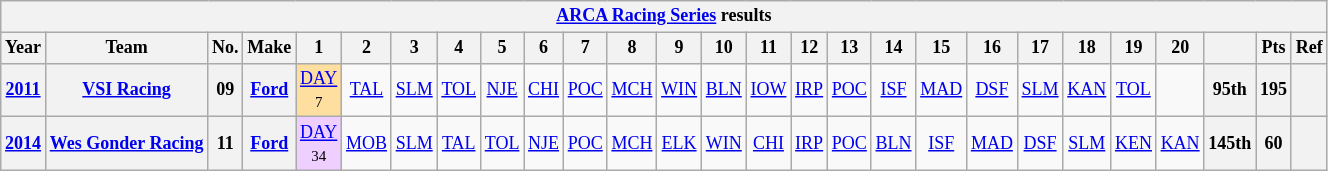<table class="wikitable" style="text-align:center; font-size:75%">
<tr>
<th colspan=45><a href='#'>ARCA Racing Series</a> results</th>
</tr>
<tr>
<th>Year</th>
<th>Team</th>
<th>No.</th>
<th>Make</th>
<th>1</th>
<th>2</th>
<th>3</th>
<th>4</th>
<th>5</th>
<th>6</th>
<th>7</th>
<th>8</th>
<th>9</th>
<th>10</th>
<th>11</th>
<th>12</th>
<th>13</th>
<th>14</th>
<th>15</th>
<th>16</th>
<th>17</th>
<th>18</th>
<th>19</th>
<th>20</th>
<th></th>
<th>Pts</th>
<th>Ref</th>
</tr>
<tr>
<th><a href='#'>2011</a></th>
<th><a href='#'>VSI Racing</a></th>
<th>09</th>
<th><a href='#'>Ford</a></th>
<td style="background:#FFDF9F;"><a href='#'>DAY</a> <br><small>7</small></td>
<td><a href='#'>TAL</a></td>
<td><a href='#'>SLM</a></td>
<td><a href='#'>TOL</a></td>
<td><a href='#'>NJE</a></td>
<td><a href='#'>CHI</a></td>
<td><a href='#'>POC</a></td>
<td><a href='#'>MCH</a></td>
<td><a href='#'>WIN</a></td>
<td><a href='#'>BLN</a></td>
<td><a href='#'>IOW</a></td>
<td><a href='#'>IRP</a></td>
<td><a href='#'>POC</a></td>
<td><a href='#'>ISF</a></td>
<td><a href='#'>MAD</a></td>
<td><a href='#'>DSF</a></td>
<td><a href='#'>SLM</a></td>
<td><a href='#'>KAN</a></td>
<td><a href='#'>TOL</a></td>
<td></td>
<th>95th</th>
<th>195</th>
<th></th>
</tr>
<tr>
<th><a href='#'>2014</a></th>
<th><a href='#'>Wes Gonder Racing</a></th>
<th>11</th>
<th><a href='#'>Ford</a></th>
<td style="background:#EFCFFF;"><a href='#'>DAY</a> <br><small>34</small></td>
<td><a href='#'>MOB</a></td>
<td><a href='#'>SLM</a></td>
<td><a href='#'>TAL</a></td>
<td><a href='#'>TOL</a></td>
<td><a href='#'>NJE</a></td>
<td><a href='#'>POC</a></td>
<td><a href='#'>MCH</a></td>
<td><a href='#'>ELK</a></td>
<td><a href='#'>WIN</a></td>
<td><a href='#'>CHI</a></td>
<td><a href='#'>IRP</a></td>
<td><a href='#'>POC</a></td>
<td><a href='#'>BLN</a></td>
<td><a href='#'>ISF</a></td>
<td><a href='#'>MAD</a></td>
<td><a href='#'>DSF</a></td>
<td><a href='#'>SLM</a></td>
<td><a href='#'>KEN</a></td>
<td><a href='#'>KAN</a></td>
<th>145th</th>
<th>60</th>
<th></th>
</tr>
</table>
